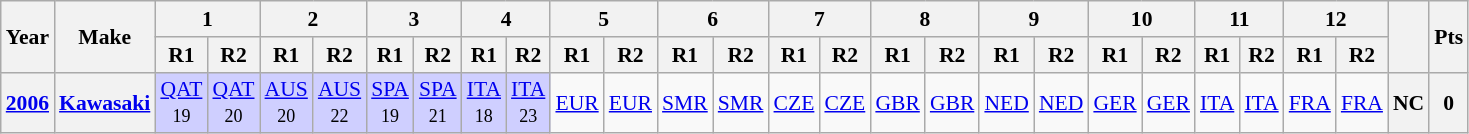<table class="wikitable" style="text-align:center; font-size:90%">
<tr>
<th valign="middle" rowspan=2>Year</th>
<th valign="middle" rowspan=2>Make</th>
<th colspan=2>1</th>
<th colspan=2>2</th>
<th colspan=2>3</th>
<th colspan=2>4</th>
<th colspan=2>5</th>
<th colspan=2>6</th>
<th colspan=2>7</th>
<th colspan=2>8</th>
<th colspan=2>9</th>
<th colspan=2>10</th>
<th colspan=2>11</th>
<th colspan=2>12</th>
<th rowspan=2></th>
<th rowspan=2>Pts</th>
</tr>
<tr>
<th>R1</th>
<th>R2</th>
<th>R1</th>
<th>R2</th>
<th>R1</th>
<th>R2</th>
<th>R1</th>
<th>R2</th>
<th>R1</th>
<th>R2</th>
<th>R1</th>
<th>R2</th>
<th>R1</th>
<th>R2</th>
<th>R1</th>
<th>R2</th>
<th>R1</th>
<th>R2</th>
<th>R1</th>
<th>R2</th>
<th>R1</th>
<th>R2</th>
<th>R1</th>
<th>R2</th>
</tr>
<tr>
<th><a href='#'>2006</a></th>
<th><a href='#'>Kawasaki</a></th>
<td style="background:#CFCFFF;"><a href='#'>QAT</a><br><small>19</small></td>
<td style="background:#CFCFFF;"><a href='#'>QAT</a><br><small>20</small></td>
<td style="background:#CFCFFF;"><a href='#'>AUS</a><br><small>20</small></td>
<td style="background:#CFCFFF;"><a href='#'>AUS</a><br><small>22</small></td>
<td style="background:#CFCFFF;"><a href='#'>SPA</a><br><small>19</small></td>
<td style="background:#CFCFFF;"><a href='#'>SPA</a><br><small>21</small></td>
<td style="background:#CFCFFF;"><a href='#'>ITA</a><br><small>18</small></td>
<td style="background:#CFCFFF;"><a href='#'>ITA</a><br><small>23</small></td>
<td><a href='#'>EUR</a></td>
<td><a href='#'>EUR</a></td>
<td><a href='#'>SMR</a></td>
<td><a href='#'>SMR</a></td>
<td><a href='#'>CZE</a></td>
<td><a href='#'>CZE</a></td>
<td><a href='#'>GBR</a></td>
<td><a href='#'>GBR</a></td>
<td><a href='#'>NED</a></td>
<td><a href='#'>NED</a></td>
<td><a href='#'>GER</a></td>
<td><a href='#'>GER</a></td>
<td><a href='#'>ITA</a></td>
<td><a href='#'>ITA</a></td>
<td><a href='#'>FRA</a></td>
<td><a href='#'>FRA</a></td>
<th>NC</th>
<th>0</th>
</tr>
</table>
